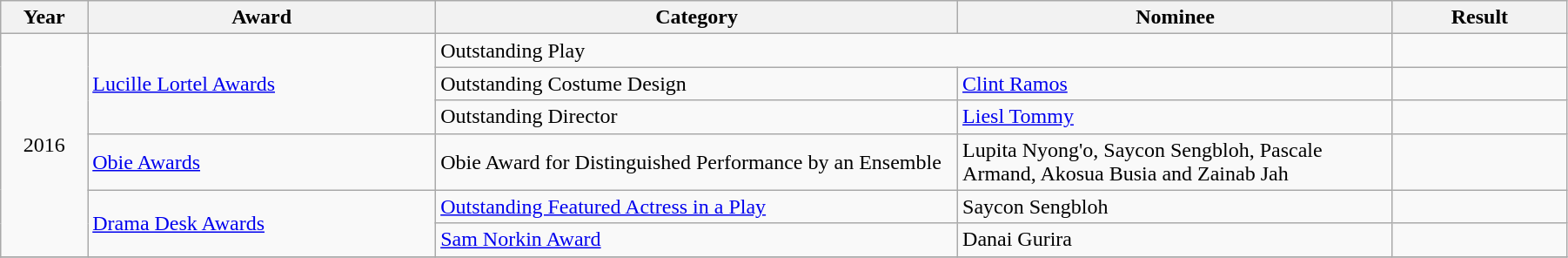<table class="wikitable" width="95%">
<tr>
<th width="5%">Year</th>
<th width="20%">Award</th>
<th width="30%">Category</th>
<th width="25%">Nominee</th>
<th width="10%">Result</th>
</tr>
<tr>
<td rowspan="6" align="center">2016</td>
<td rowspan="3"><a href='#'>Lucille Lortel Awards</a></td>
<td colspan="2">Outstanding Play</td>
<td></td>
</tr>
<tr>
<td>Outstanding Costume Design</td>
<td><a href='#'>Clint Ramos</a></td>
<td></td>
</tr>
<tr>
<td>Outstanding Director</td>
<td><a href='#'>Liesl Tommy</a></td>
<td></td>
</tr>
<tr>
<td><a href='#'>Obie Awards</a></td>
<td>Obie Award for Distinguished Performance by an Ensemble</td>
<td>Lupita Nyong'o, Saycon Sengbloh, Pascale Armand, Akosua Busia and Zainab Jah</td>
<td></td>
</tr>
<tr>
<td rowspan="2"><a href='#'>Drama Desk Awards</a></td>
<td><a href='#'>Outstanding Featured Actress in a Play</a></td>
<td>Saycon Sengbloh</td>
<td></td>
</tr>
<tr>
<td><a href='#'>Sam Norkin Award</a></td>
<td>Danai Gurira</td>
<td></td>
</tr>
<tr>
</tr>
</table>
